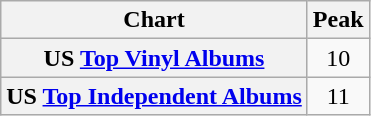<table class="wikitable plainrowheaders">
<tr>
<th scope="col">Chart</th>
<th scope="col">Peak</th>
</tr>
<tr>
<th scope="row">US <a href='#'>Top Vinyl Albums</a></th>
<td align="center">10</td>
</tr>
<tr>
<th scope="row">US <a href='#'>Top Independent Albums</a></th>
<td align="center">11</td>
</tr>
</table>
